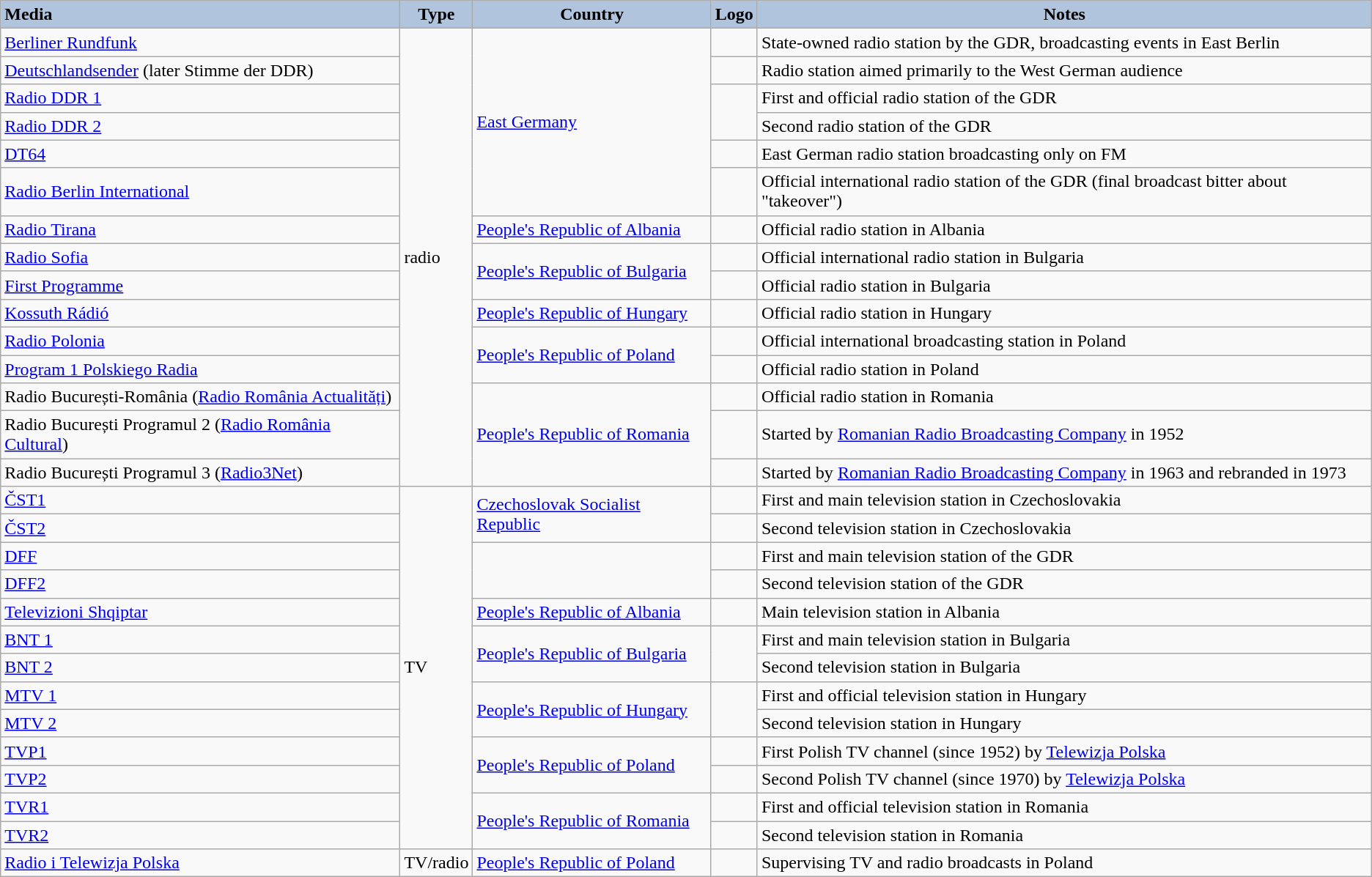<table class="wikitable" style="text-align: left">
<tr ">
<th style="text-align: left;background:#B0C4DE">Media</th>
<th style="background:#B0C4DE">Type</th>
<th style="background:#B0C4DE">Country</th>
<th style="background:#B0C4DE">Logo</th>
<th style="background:#B0C4DE">Notes</th>
</tr>
<tr>
<td align=left><a href='#'>Berliner Rundfunk</a></td>
<td rowspan="15">radio</td>
<td rowspan="6"> <a href='#'>East Germany</a></td>
<td></td>
<td>State-owned radio station by the GDR, broadcasting events in East Berlin</td>
</tr>
<tr>
<td align=left><a href='#'>Deutschlandsender</a> (later Stimme der DDR)</td>
<td></td>
<td>Radio station aimed primarily to the West German audience</td>
</tr>
<tr>
<td align=left><a href='#'>Radio DDR 1</a></td>
<td rowspan="2"></td>
<td>First and official radio station of the GDR</td>
</tr>
<tr>
<td align=left><a href='#'>Radio DDR 2</a></td>
<td>Second radio station of the GDR</td>
</tr>
<tr>
<td align=left><a href='#'>DT64</a></td>
<td></td>
<td>East German radio station broadcasting only on FM</td>
</tr>
<tr>
<td align=left><a href='#'>Radio Berlin International</a></td>
<td></td>
<td>Official international radio station of the GDR (final broadcast bitter about "takeover")</td>
</tr>
<tr>
<td align=left><a href='#'>Radio Tirana</a></td>
<td> <a href='#'>People's Republic of Albania</a></td>
<td></td>
<td>Official radio station in Albania</td>
</tr>
<tr>
<td align=left><a href='#'>Radio Sofia</a></td>
<td rowspan="2"> <a href='#'>People's Republic of Bulgaria</a></td>
<td></td>
<td>Official international radio station in Bulgaria</td>
</tr>
<tr>
<td align=left><a href='#'>First Programme</a></td>
<td></td>
<td>Official radio station in Bulgaria</td>
</tr>
<tr>
<td align=left><a href='#'>Kossuth Rádió</a></td>
<td> <a href='#'>People's Republic of Hungary</a></td>
<td></td>
<td>Official radio station in Hungary</td>
</tr>
<tr>
<td align=left><a href='#'>Radio Polonia</a></td>
<td rowspan="2"> <a href='#'>People's Republic of Poland</a></td>
<td></td>
<td>Official international broadcasting station in Poland</td>
</tr>
<tr>
<td align=left><a href='#'>Program 1 Polskiego Radia</a></td>
<td></td>
<td>Official radio station in Poland</td>
</tr>
<tr>
<td align=left>Radio București-România (<a href='#'>Radio România Actualități</a>)</td>
<td rowspan="3"> <a href='#'>People's Republic of Romania</a></td>
<td></td>
<td>Official radio station in Romania</td>
</tr>
<tr>
<td align=left>Radio București Programul 2 (<a href='#'>Radio România Cultural</a>)</td>
<td></td>
<td>Started by <a href='#'>Romanian Radio Broadcasting Company</a> in 1952</td>
</tr>
<tr>
<td align=left>Radio București Programul 3 (<a href='#'>Radio3Net</a>)</td>
<td></td>
<td>Started by <a href='#'>Romanian Radio Broadcasting Company</a> in 1963 and rebranded in 1973</td>
</tr>
<tr>
<td align=left><a href='#'>ČST1</a></td>
<td rowspan="13">TV</td>
<td rowspan="2"> <a href='#'>Czechoslovak Socialist Republic</a></td>
<td></td>
<td>First and main television station in Czechoslovakia</td>
</tr>
<tr>
<td align=left><a href='#'>ČST2</a></td>
<td></td>
<td>Second television station in Czechoslovakia</td>
</tr>
<tr>
<td align=left><a href='#'>DFF</a></td>
<td rowspan="2"></td>
<td></td>
<td>First and main television station of the GDR</td>
</tr>
<tr>
<td align=left><a href='#'>DFF2</a></td>
<td></td>
<td>Second television station of the GDR</td>
</tr>
<tr>
<td align=left><a href='#'>Televizioni Shqiptar</a></td>
<td> <a href='#'>People's Republic of Albania</a></td>
<td></td>
<td>Main television station in Albania</td>
</tr>
<tr>
<td align=left><a href='#'>BNT 1</a></td>
<td rowspan="2"> <a href='#'>People's Republic of Bulgaria</a></td>
<td rowspan="2"></td>
<td>First and main television station in Bulgaria</td>
</tr>
<tr>
<td align=left><a href='#'>BNT 2</a></td>
<td>Second television station in Bulgaria</td>
</tr>
<tr>
<td align=left><a href='#'>MTV 1</a></td>
<td rowspan="2"> <a href='#'>People's Republic of Hungary</a></td>
<td rowspan="2"></td>
<td>First and official television station in Hungary</td>
</tr>
<tr>
<td align=left><a href='#'>MTV 2</a></td>
<td>Second television station in Hungary</td>
</tr>
<tr>
<td align=left><a href='#'>TVP1</a></td>
<td rowspan="2"> <a href='#'>People's Republic of Poland</a></td>
<td></td>
<td>First Polish TV channel (since 1952) by <a href='#'>Telewizja Polska</a></td>
</tr>
<tr>
<td align=left><a href='#'>TVP2</a></td>
<td></td>
<td>Second Polish TV channel (since 1970)  by <a href='#'>Telewizja Polska</a></td>
</tr>
<tr>
<td align=left><a href='#'>TVR1</a></td>
<td rowspan="2"> <a href='#'>People's Republic of Romania</a></td>
<td></td>
<td>First and official television station in Romania</td>
</tr>
<tr>
<td align=left><a href='#'>TVR2</a></td>
<td></td>
<td>Second television station in Romania</td>
</tr>
<tr>
<td align=left><a href='#'>Radio i Telewizja Polska</a></td>
<td>TV/radio</td>
<td> <a href='#'>People's Republic of Poland</a></td>
<td></td>
<td>Supervising TV and radio broadcasts in Poland</td>
</tr>
</table>
